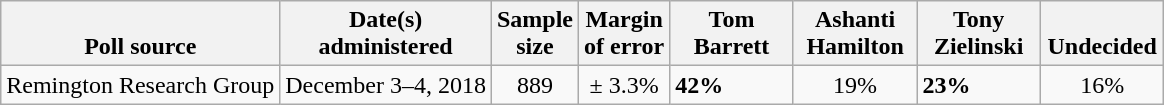<table class="wikitable">
<tr valign=bottom>
<th>Poll source</th>
<th>Date(s)<br>administered</th>
<th>Sample<br>size</th>
<th>Margin<br>of error</th>
<th style="width:75px;">Tom<br>Barrett</th>
<th style="width:75px;">Ashanti<br>Hamilton</th>
<th style="width:75px;">Tony<br>Zielinski</th>
<th style="width:75px;">Undecided</th>
</tr>
<tr>
<td>Remington Research Group</td>
<td align=center>December 3–4, 2018</td>
<td align=center>889</td>
<td align=center>± 3.3%</td>
<td><strong>42%</strong></td>
<td align=center>19%</td>
<td><strong>23%</strong></td>
<td align=center>16%</td>
</tr>
</table>
